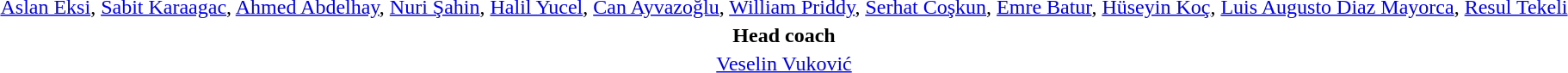<table style="text-align: center; margin-top: 2em; margin-left: auto; margin-right: auto">
<tr>
<td><a href='#'>Aslan Eksi</a>, <a href='#'>Sabit Karaagac</a>, <a href='#'>Ahmed Abdelhay</a>, <a href='#'>Nuri Şahin</a>, <a href='#'>Halil Yucel</a>, <a href='#'>Can Ayvazoğlu</a>, <a href='#'>William Priddy</a>, <a href='#'>Serhat Coşkun</a>, <a href='#'>Emre Batur</a>, <a href='#'>Hüseyin Koç</a>, <a href='#'>Luis Augusto Diaz Mayorca</a>, <a href='#'>Resul Tekeli</a></td>
</tr>
<tr>
<td><strong>Head coach</strong></td>
</tr>
<tr>
<td><a href='#'>Veselin Vuković</a></td>
</tr>
</table>
